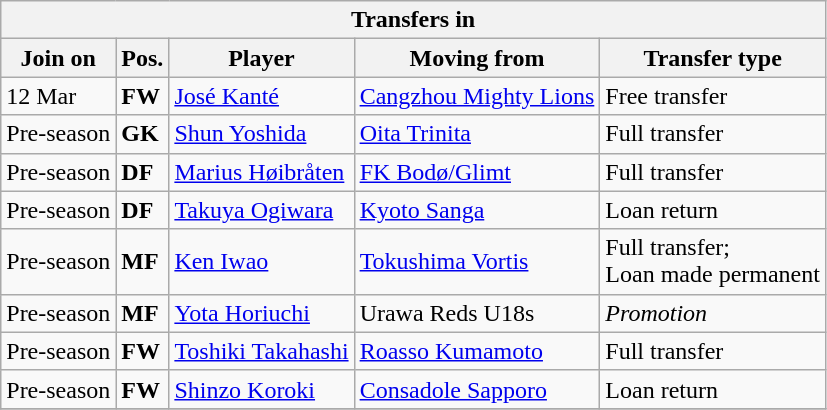<table class="wikitable sortable" style=“text-align:left;>
<tr>
<th colspan="5">Transfers in</th>
</tr>
<tr>
<th>Join on</th>
<th>Pos.</th>
<th>Player</th>
<th>Moving from</th>
<th>Transfer type</th>
</tr>
<tr>
<td>12 Mar</td>
<td><strong>FW</strong></td>
<td> <a href='#'>José Kanté</a></td>
<td> <a href='#'>Cangzhou Mighty Lions</a></td>
<td>Free transfer</td>
</tr>
<tr>
<td>Pre-season</td>
<td><strong>GK</strong></td>
<td> <a href='#'>Shun Yoshida</a></td>
<td> <a href='#'>Oita Trinita</a></td>
<td>Full transfer</td>
</tr>
<tr>
<td>Pre-season</td>
<td><strong>DF</strong></td>
<td> <a href='#'>Marius Høibråten</a></td>
<td> <a href='#'>FK Bodø/Glimt</a></td>
<td>Full transfer</td>
</tr>
<tr>
<td>Pre-season</td>
<td><strong>DF</strong></td>
<td> <a href='#'>Takuya Ogiwara</a></td>
<td> <a href='#'>Kyoto Sanga</a></td>
<td>Loan return</td>
</tr>
<tr>
<td>Pre-season</td>
<td><strong>MF</strong></td>
<td> <a href='#'>Ken Iwao</a></td>
<td> <a href='#'>Tokushima Vortis</a></td>
<td>Full transfer;<br> Loan made permanent</td>
</tr>
<tr>
<td>Pre-season</td>
<td><strong>MF</strong></td>
<td> <a href='#'>Yota Horiuchi</a></td>
<td>Urawa Reds U18s</td>
<td><em>Promotion</em></td>
</tr>
<tr>
<td>Pre-season</td>
<td><strong>FW</strong></td>
<td> <a href='#'>Toshiki Takahashi</a></td>
<td> <a href='#'>Roasso Kumamoto</a></td>
<td>Full transfer</td>
</tr>
<tr>
<td>Pre-season</td>
<td><strong>FW</strong></td>
<td> <a href='#'>Shinzo Koroki</a></td>
<td> <a href='#'>Consadole Sapporo</a></td>
<td>Loan return</td>
</tr>
<tr>
</tr>
</table>
